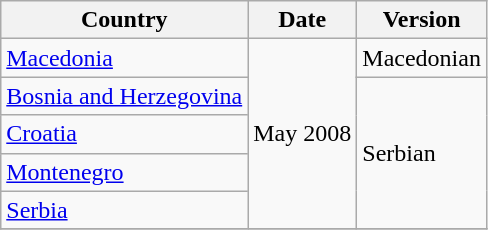<table class="wikitable">
<tr>
<th>Country</th>
<th>Date</th>
<th>Version</th>
</tr>
<tr>
<td><a href='#'>Macedonia</a></td>
<td rowspan="5">May 2008</td>
<td>Macedonian</td>
</tr>
<tr>
<td><a href='#'>Bosnia and Herzegovina</a></td>
<td rowspan="4">Serbian</td>
</tr>
<tr>
<td><a href='#'>Croatia</a></td>
</tr>
<tr>
<td><a href='#'>Montenegro</a></td>
</tr>
<tr>
<td><a href='#'>Serbia</a></td>
</tr>
<tr>
</tr>
</table>
